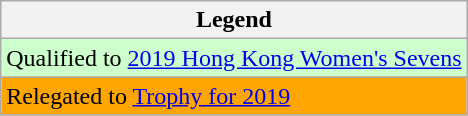<table class="wikitable">
<tr>
<th colspan=3>Legend</th>
</tr>
<tr bgcolor=ccffcc>
<td>Qualified to <a href='#'>2019 Hong Kong Women's Sevens</a></td>
</tr>
<tr bgcolor=FFA500>
<td>Relegated to <a href='#'>Trophy for 2019</a></td>
</tr>
</table>
